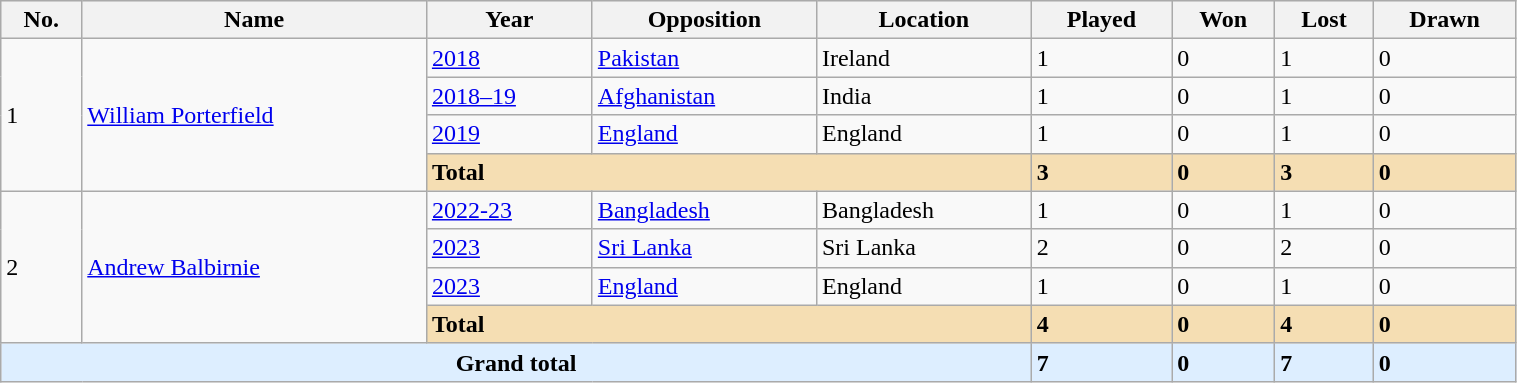<table class="wikitable" style="width:80%;">
<tr style="background:#efefef;">
<th>No.</th>
<th>Name</th>
<th>Year</th>
<th>Opposition</th>
<th>Location</th>
<th>Played</th>
<th>Won</th>
<th>Lost</th>
<th>Drawn</th>
</tr>
<tr>
<td rowspan=4>1</td>
<td rowspan=4><a href='#'>William Porterfield</a></td>
<td><a href='#'>2018</a></td>
<td><a href='#'>Pakistan</a></td>
<td>Ireland</td>
<td>1</td>
<td>0</td>
<td>1</td>
<td>0</td>
</tr>
<tr>
<td><a href='#'>2018–19</a></td>
<td><a href='#'>Afghanistan</a></td>
<td>India</td>
<td>1</td>
<td>0</td>
<td>1</td>
<td>0</td>
</tr>
<tr>
<td><a href='#'>2019</a></td>
<td><a href='#'>England</a></td>
<td>England</td>
<td>1</td>
<td>0</td>
<td>1</td>
<td>0</td>
</tr>
<tr bgcolor="#F5DEB3">
<td colspan=3><strong>Total</strong></td>
<td><strong>3</strong></td>
<td><strong>0</strong></td>
<td><strong>3</strong></td>
<td><strong>0</strong></td>
</tr>
<tr>
<td rowspan="4">2</td>
<td rowspan="4"><a href='#'>Andrew Balbirnie</a></td>
<td><a href='#'>2022-23</a></td>
<td><a href='#'>Bangladesh</a></td>
<td>Bangladesh</td>
<td>1</td>
<td>0</td>
<td>1</td>
<td>0</td>
</tr>
<tr>
<td><a href='#'>2023</a></td>
<td><a href='#'>Sri Lanka</a></td>
<td>Sri Lanka</td>
<td>2</td>
<td>0</td>
<td>2</td>
<td>0</td>
</tr>
<tr>
<td><a href='#'>2023</a></td>
<td><a href='#'>England</a></td>
<td>England</td>
<td>1</td>
<td>0</td>
<td>1</td>
<td>0</td>
</tr>
<tr bgcolor="#F5DEB3">
<td colspan="3"><strong>Total</strong></td>
<td><strong>4</strong></td>
<td><strong>0</strong></td>
<td><strong>4</strong></td>
<td><strong>0</strong></td>
</tr>
<tr style="background:#def;">
<td colspan="5" style="text-align:center;"><strong>Grand total</strong></td>
<td><strong>7</strong></td>
<td><strong>0</strong></td>
<td><strong>7</strong></td>
<td><strong>0</strong></td>
</tr>
</table>
